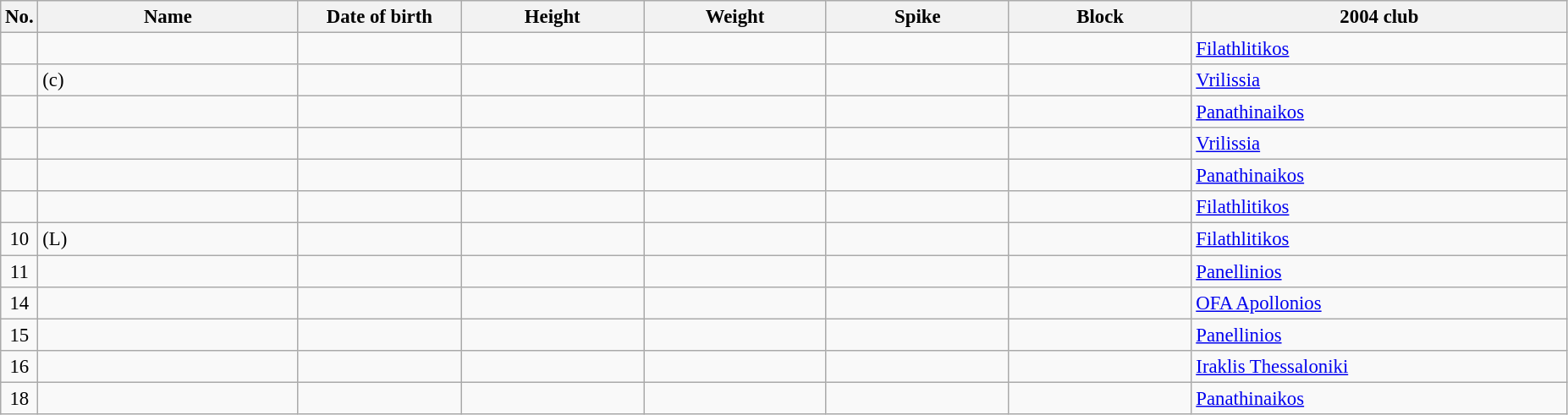<table class="wikitable sortable" style="font-size:95%; text-align:center;">
<tr>
<th>No.</th>
<th style="width:13em">Name</th>
<th style="width:8em">Date of birth</th>
<th style="width:9em">Height</th>
<th style="width:9em">Weight</th>
<th style="width:9em">Spike</th>
<th style="width:9em">Block</th>
<th style="width:19em">2004 club</th>
</tr>
<tr>
<td></td>
<td style="text-align:left;"></td>
<td style="text-align:right;"></td>
<td></td>
<td></td>
<td></td>
<td></td>
<td style="text-align:left;"> <a href='#'>Filathlitikos</a></td>
</tr>
<tr>
<td></td>
<td style="text-align:left;"> (c)</td>
<td style="text-align:right;"></td>
<td></td>
<td></td>
<td></td>
<td></td>
<td style="text-align:left;"> <a href='#'>Vrilissia</a></td>
</tr>
<tr>
<td></td>
<td style="text-align:left;"></td>
<td style="text-align:right;"></td>
<td></td>
<td></td>
<td></td>
<td></td>
<td style="text-align:left;"> <a href='#'>Panathinaikos</a></td>
</tr>
<tr>
<td></td>
<td style="text-align:left;"></td>
<td style="text-align:right;"></td>
<td></td>
<td></td>
<td></td>
<td></td>
<td style="text-align:left;"> <a href='#'>Vrilissia</a></td>
</tr>
<tr>
<td></td>
<td style="text-align:left;"></td>
<td style="text-align:right;"></td>
<td></td>
<td></td>
<td></td>
<td></td>
<td style="text-align:left;"> <a href='#'>Panathinaikos</a></td>
</tr>
<tr>
<td></td>
<td style="text-align:left;"></td>
<td style="text-align:right;"></td>
<td></td>
<td></td>
<td></td>
<td></td>
<td style="text-align:left;"> <a href='#'>Filathlitikos</a></td>
</tr>
<tr>
<td>10</td>
<td style="text-align:left;"> (L)</td>
<td style="text-align:right;"></td>
<td></td>
<td></td>
<td></td>
<td></td>
<td style="text-align:left;"> <a href='#'>Filathlitikos</a></td>
</tr>
<tr>
<td>11</td>
<td style="text-align:left;"></td>
<td style="text-align:right;"></td>
<td></td>
<td></td>
<td></td>
<td></td>
<td style="text-align:left;"> <a href='#'>Panellinios</a></td>
</tr>
<tr>
<td>14</td>
<td style="text-align:left;"></td>
<td style="text-align:right;"></td>
<td></td>
<td></td>
<td></td>
<td></td>
<td style="text-align:left;"> <a href='#'>OFA Apollonios</a></td>
</tr>
<tr>
<td>15</td>
<td style="text-align:left;"></td>
<td style="text-align:right;"></td>
<td></td>
<td></td>
<td></td>
<td></td>
<td style="text-align:left;"> <a href='#'>Panellinios</a></td>
</tr>
<tr>
<td>16</td>
<td style="text-align:left;"></td>
<td style="text-align:right;"></td>
<td></td>
<td></td>
<td></td>
<td></td>
<td style="text-align:left;"> <a href='#'>Iraklis Thessaloniki</a></td>
</tr>
<tr>
<td>18</td>
<td style="text-align:left;"></td>
<td style="text-align:right;"></td>
<td></td>
<td></td>
<td></td>
<td></td>
<td style="text-align:left;"> <a href='#'>Panathinaikos</a></td>
</tr>
</table>
